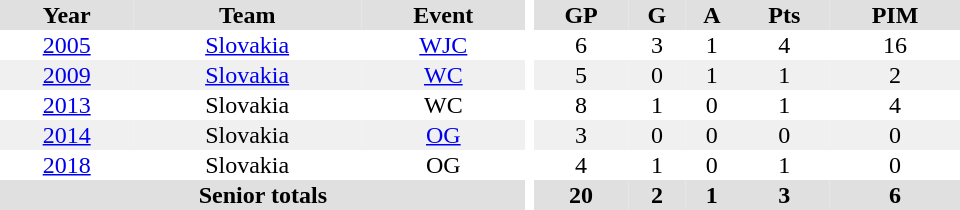<table border="0" cellpadding="1" cellspacing="0" ID="Table3" style="text-align:center; width:40em">
<tr bgcolor="#e0e0e0">
<th>Year</th>
<th>Team</th>
<th>Event</th>
<th rowspan="102" bgcolor="#ffffff"></th>
<th>GP</th>
<th>G</th>
<th>A</th>
<th>Pts</th>
<th>PIM</th>
</tr>
<tr>
<td><a href='#'>2005</a></td>
<td><a href='#'>Slovakia</a></td>
<td><a href='#'>WJC</a></td>
<td>6</td>
<td>3</td>
<td>1</td>
<td>4</td>
<td>16</td>
</tr>
<tr bgcolor="#f0f0f0">
<td><a href='#'>2009</a></td>
<td><a href='#'>Slovakia</a></td>
<td><a href='#'>WC</a></td>
<td>5</td>
<td>0</td>
<td>1</td>
<td>1</td>
<td>2</td>
</tr>
<tr>
<td><a href='#'>2013</a></td>
<td>Slovakia</td>
<td>WC</td>
<td>8</td>
<td>1</td>
<td>0</td>
<td>1</td>
<td>4</td>
</tr>
<tr bgcolor="#f0f0f0">
<td><a href='#'>2014</a></td>
<td>Slovakia</td>
<td><a href='#'>OG</a></td>
<td>3</td>
<td>0</td>
<td>0</td>
<td>0</td>
<td>0</td>
</tr>
<tr>
<td><a href='#'>2018</a></td>
<td>Slovakia</td>
<td>OG</td>
<td>4</td>
<td>1</td>
<td>0</td>
<td>1</td>
<td>0</td>
</tr>
<tr bgcolor="#e0e0e0">
<th colspan="3">Senior totals</th>
<th>20</th>
<th>2</th>
<th>1</th>
<th>3</th>
<th>6</th>
</tr>
</table>
